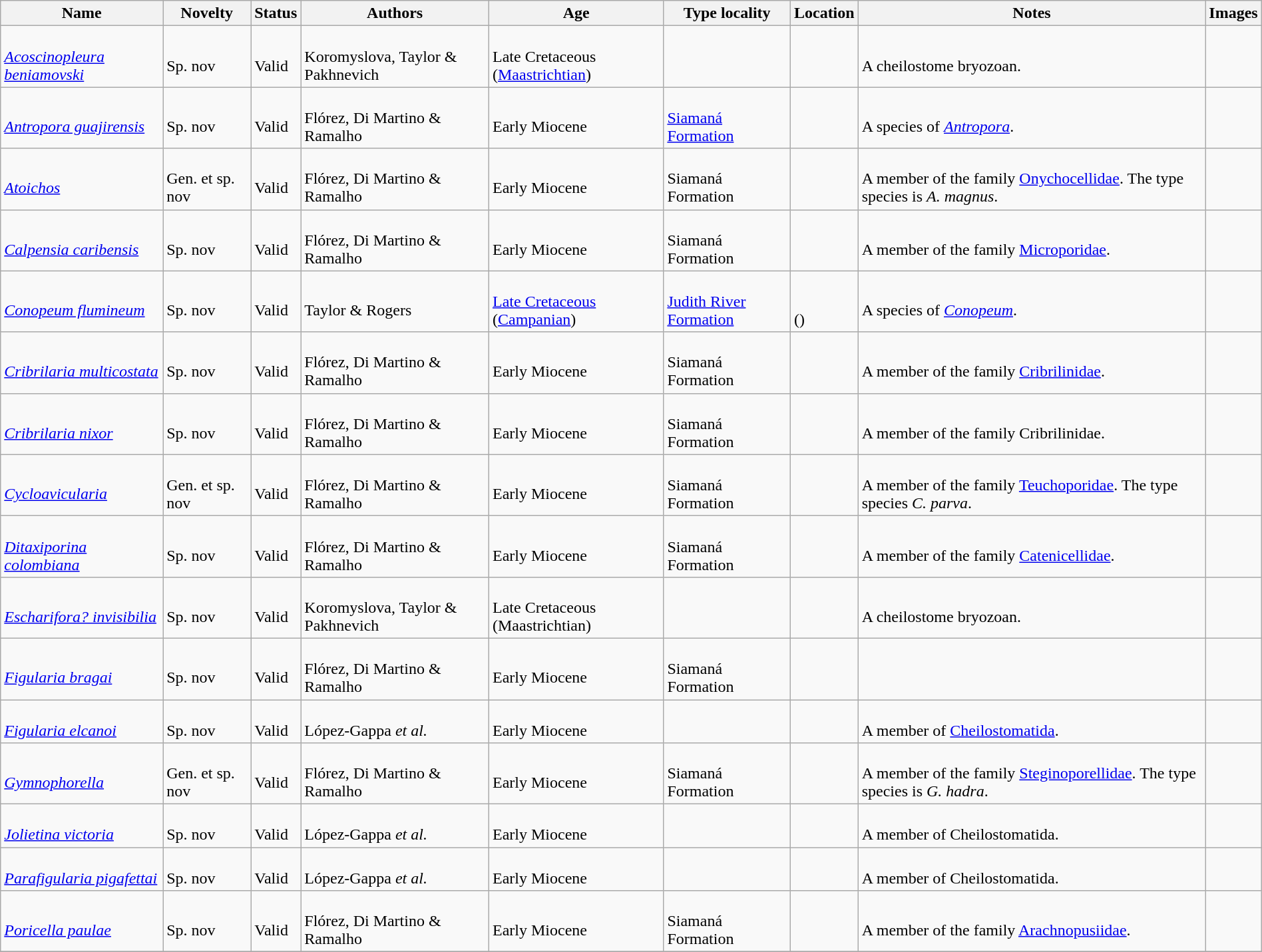<table class="wikitable sortable" align="center" width="100%">
<tr>
<th>Name</th>
<th>Novelty</th>
<th>Status</th>
<th>Authors</th>
<th>Age</th>
<th>Type locality</th>
<th>Location</th>
<th>Notes</th>
<th>Images</th>
</tr>
<tr>
<td><br><em><a href='#'>Acoscinopleura beniamovski</a></em></td>
<td><br>Sp. nov</td>
<td><br>Valid</td>
<td><br>Koromyslova, Taylor & Pakhnevich</td>
<td><br>Late Cretaceous (<a href='#'>Maastrichtian</a>)</td>
<td></td>
<td><br></td>
<td><br>A cheilostome bryozoan.</td>
<td></td>
</tr>
<tr>
<td><br><em><a href='#'>Antropora guajirensis</a></em></td>
<td><br>Sp. nov</td>
<td><br>Valid</td>
<td><br>Flórez, Di Martino & Ramalho</td>
<td><br>Early Miocene</td>
<td><br><a href='#'>Siamaná Formation</a></td>
<td><br></td>
<td><br>A species of <em><a href='#'>Antropora</a></em>.</td>
<td></td>
</tr>
<tr>
<td><br><em><a href='#'>Atoichos</a></em></td>
<td><br>Gen. et sp. nov</td>
<td><br>Valid</td>
<td><br>Flórez, Di Martino & Ramalho</td>
<td><br>Early Miocene</td>
<td><br>Siamaná Formation</td>
<td><br></td>
<td><br>A member of the family <a href='#'>Onychocellidae</a>. The type species is <em>A. magnus</em>.</td>
<td></td>
</tr>
<tr>
<td><br><em><a href='#'>Calpensia caribensis</a></em></td>
<td><br>Sp. nov</td>
<td><br>Valid</td>
<td><br>Flórez, Di Martino & Ramalho</td>
<td><br>Early Miocene</td>
<td><br>Siamaná Formation</td>
<td><br></td>
<td><br>A member of the family <a href='#'>Microporidae</a>.</td>
<td></td>
</tr>
<tr>
<td><br><em><a href='#'>Conopeum flumineum</a></em></td>
<td><br>Sp. nov</td>
<td><br>Valid</td>
<td><br>Taylor & Rogers</td>
<td><br><a href='#'>Late Cretaceous</a> (<a href='#'>Campanian</a>)</td>
<td><br><a href='#'>Judith River Formation</a></td>
<td><br><br>()</td>
<td><br>A species of <em><a href='#'>Conopeum</a></em>.</td>
<td></td>
</tr>
<tr>
<td><br><em><a href='#'>Cribrilaria multicostata</a></em></td>
<td><br>Sp. nov</td>
<td><br>Valid</td>
<td><br>Flórez, Di Martino & Ramalho</td>
<td><br>Early Miocene</td>
<td><br>Siamaná Formation</td>
<td><br></td>
<td><br>A member of the family <a href='#'>Cribrilinidae</a>.</td>
<td></td>
</tr>
<tr>
<td><br><em><a href='#'>Cribrilaria nixor</a></em></td>
<td><br>Sp. nov</td>
<td><br>Valid</td>
<td><br>Flórez, Di Martino & Ramalho</td>
<td><br>Early Miocene</td>
<td><br>Siamaná Formation</td>
<td><br></td>
<td><br>A member of the family Cribrilinidae.</td>
<td></td>
</tr>
<tr>
<td><br><em><a href='#'>Cycloavicularia</a></em></td>
<td><br>Gen. et sp. nov</td>
<td><br>Valid</td>
<td><br>Flórez, Di Martino & Ramalho</td>
<td><br>Early Miocene</td>
<td><br>Siamaná Formation</td>
<td><br></td>
<td><br>A member of the family <a href='#'>Teuchoporidae</a>. The type species <em>C. parva</em>.</td>
<td></td>
</tr>
<tr>
<td><br><em><a href='#'>Ditaxiporina colombiana</a></em></td>
<td><br>Sp. nov</td>
<td><br>Valid</td>
<td><br>Flórez, Di Martino & Ramalho</td>
<td><br>Early Miocene</td>
<td><br>Siamaná Formation</td>
<td><br></td>
<td><br>A member of the family <a href='#'>Catenicellidae</a>.</td>
<td></td>
</tr>
<tr>
<td><br><em><a href='#'>Escharifora? invisibilia</a></em></td>
<td><br>Sp. nov</td>
<td><br>Valid</td>
<td><br>Koromyslova, Taylor & Pakhnevich</td>
<td><br>Late Cretaceous (Maastrichtian)</td>
<td></td>
<td><br></td>
<td><br>A cheilostome bryozoan.</td>
<td></td>
</tr>
<tr>
<td><br><em><a href='#'>Figularia bragai</a></em></td>
<td><br>Sp. nov</td>
<td><br>Valid</td>
<td><br>Flórez, Di Martino & Ramalho</td>
<td><br>Early Miocene</td>
<td><br>Siamaná Formation</td>
<td><br></td>
<td></td>
<td></td>
</tr>
<tr>
<td><br><em><a href='#'>Figularia elcanoi</a></em></td>
<td><br>Sp. nov</td>
<td><br>Valid</td>
<td><br>López-Gappa <em>et al.</em></td>
<td><br>Early Miocene</td>
<td></td>
<td><br></td>
<td><br>A member of <a href='#'>Cheilostomatida</a>.</td>
<td></td>
</tr>
<tr>
<td><br><em><a href='#'>Gymnophorella</a></em></td>
<td><br>Gen. et sp. nov</td>
<td><br>Valid</td>
<td><br>Flórez, Di Martino & Ramalho</td>
<td><br>Early Miocene</td>
<td><br>Siamaná Formation</td>
<td><br></td>
<td><br>A member of the family <a href='#'>Steginoporellidae</a>. The type species is <em>G. hadra</em>.</td>
<td></td>
</tr>
<tr>
<td><br><em><a href='#'>Jolietina victoria</a></em></td>
<td><br>Sp. nov</td>
<td><br>Valid</td>
<td><br>López-Gappa <em>et al.</em></td>
<td><br>Early Miocene</td>
<td></td>
<td><br></td>
<td><br>A member of Cheilostomatida.</td>
<td></td>
</tr>
<tr>
<td><br><em><a href='#'>Parafigularia pigafettai</a></em></td>
<td><br>Sp. nov</td>
<td><br>Valid</td>
<td><br>López-Gappa <em>et al.</em></td>
<td><br>Early Miocene</td>
<td></td>
<td><br></td>
<td><br>A member of Cheilostomatida.</td>
<td></td>
</tr>
<tr>
<td><br><em><a href='#'>Poricella paulae</a></em></td>
<td><br>Sp. nov</td>
<td><br>Valid</td>
<td><br>Flórez, Di Martino & Ramalho</td>
<td><br>Early Miocene</td>
<td><br>Siamaná Formation</td>
<td><br></td>
<td><br>A member of the family <a href='#'>Arachnopusiidae</a>.</td>
<td></td>
</tr>
<tr>
</tr>
</table>
